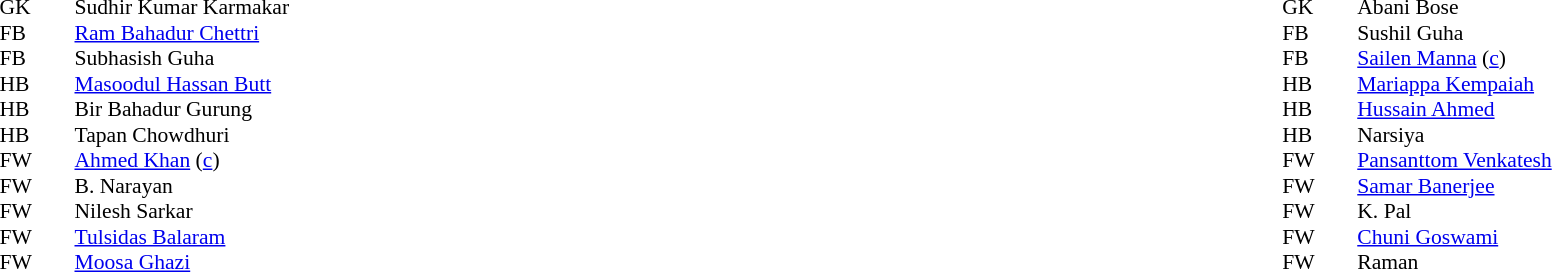<table width="100%">
<tr>
<td valign="top" width="40%"><br><table style="font-size: 90%" cellspacing="0" cellpadding="0">
<tr>
<td colspan="4"></td>
</tr>
<tr>
<th width="25"></th>
<th width="25"></th>
</tr>
<tr>
<td>GK</td>
<td></td>
<td> Sudhir Kumar Karmakar</td>
</tr>
<tr>
<td>FB</td>
<td></td>
<td> <a href='#'>Ram Bahadur Chettri</a></td>
</tr>
<tr>
<td>FB</td>
<td></td>
<td> Subhasish Guha</td>
</tr>
<tr>
<td>HB</td>
<td></td>
<td> <a href='#'>Masoodul Hassan Butt</a></td>
</tr>
<tr>
<td>HB</td>
<td></td>
<td> Bir Bahadur Gurung</td>
</tr>
<tr>
<td>HB</td>
<td></td>
<td> Tapan Chowdhuri</td>
</tr>
<tr>
<td>FW</td>
<td></td>
<td> <a href='#'>Ahmed Khan</a> (<a href='#'>c</a>)</td>
</tr>
<tr>
<td>FW</td>
<td></td>
<td> B. Narayan</td>
</tr>
<tr>
<td>FW</td>
<td></td>
<td> Nilesh Sarkar</td>
</tr>
<tr>
<td>FW</td>
<td></td>
<td> <a href='#'>Tulsidas Balaram</a></td>
</tr>
<tr>
<td>FW</td>
<td></td>
<td> <a href='#'>Moosa Ghazi</a></td>
</tr>
<tr>
</tr>
</table>
</td>
<td valign="top"></td>
<td valign="top" width="50%"><br><table style="font-size: 90%" cellspacing="0" cellpadding="0" align=center>
<tr>
<td colspan="4"></td>
</tr>
<tr>
<th width="25"></th>
<th width="25"></th>
</tr>
<tr>
<td>GK</td>
<td></td>
<td> Abani Bose</td>
</tr>
<tr>
<td>FB</td>
<td></td>
<td> Sushil Guha</td>
</tr>
<tr>
<td>FB</td>
<td></td>
<td> <a href='#'>Sailen Manna</a> (<a href='#'>c</a>)</td>
</tr>
<tr>
<td>HB</td>
<td></td>
<td> <a href='#'>Mariappa Kempaiah</a></td>
</tr>
<tr>
<td>HB</td>
<td></td>
<td> <a href='#'>Hussain Ahmed</a></td>
</tr>
<tr>
<td>HB</td>
<td></td>
<td> Narsiya</td>
</tr>
<tr>
<td>FW</td>
<td></td>
<td> <a href='#'>Pansanttom Venkatesh</a></td>
</tr>
<tr>
<td>FW</td>
<td></td>
<td> <a href='#'>Samar Banerjee</a></td>
</tr>
<tr>
<td>FW</td>
<td></td>
<td> K. Pal</td>
</tr>
<tr>
<td>FW</td>
<td></td>
<td> <a href='#'>Chuni Goswami</a></td>
</tr>
<tr>
<td>FW</td>
<td></td>
<td> Raman</td>
</tr>
<tr>
</tr>
</table>
</td>
</tr>
</table>
